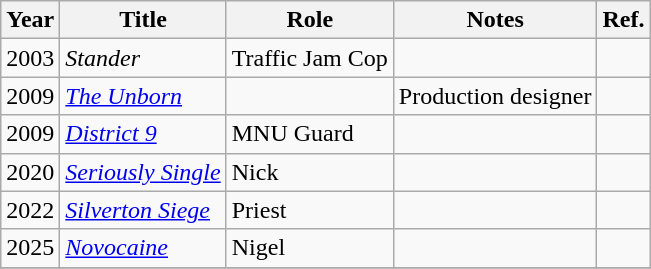<table class="wikitable">
<tr>
<th>Year</th>
<th>Title</th>
<th>Role</th>
<th>Notes</th>
<th>Ref.</th>
</tr>
<tr>
<td>2003</td>
<td><em>Stander</em></td>
<td>Traffic Jam Cop</td>
<td></td>
<td></td>
</tr>
<tr>
<td>2009</td>
<td><em><a href='#'>The Unborn</a></em></td>
<td></td>
<td>Production designer</td>
<td></td>
</tr>
<tr>
<td>2009</td>
<td><em><a href='#'>District 9</a></em></td>
<td>MNU Guard</td>
<td></td>
<td></td>
</tr>
<tr>
<td>2020</td>
<td><em><a href='#'>Seriously Single</a></em></td>
<td>Nick</td>
<td></td>
<td></td>
</tr>
<tr>
<td>2022</td>
<td><em><a href='#'>Silverton Siege</a></em></td>
<td>Priest</td>
<td></td>
<td></td>
</tr>
<tr>
<td>2025</td>
<td><em><a href='#'>Novocaine</a></em></td>
<td>Nigel</td>
<td></td>
<td></td>
</tr>
<tr>
</tr>
</table>
